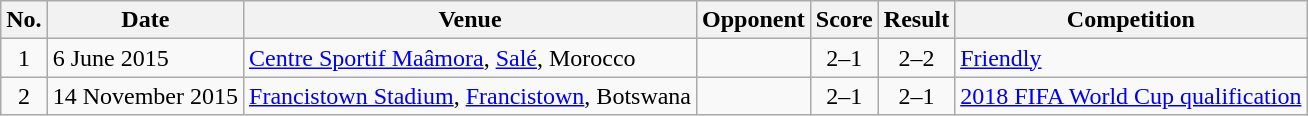<table class="wikitable sortable">
<tr>
<th scope="col">No.</th>
<th scope="col">Date</th>
<th scope="col">Venue</th>
<th scope="col">Opponent</th>
<th scope="col">Score</th>
<th scope="col">Result</th>
<th scope="col">Competition</th>
</tr>
<tr>
<td align="center">1</td>
<td>6 June 2015</td>
<td><a href='#'>Centre Sportif Maâmora</a>, <a href='#'>Salé</a>, Morocco</td>
<td></td>
<td align="center">2–1</td>
<td align="center">2–2</td>
<td><a href='#'>Friendly</a></td>
</tr>
<tr>
<td align="center">2</td>
<td>14 November 2015</td>
<td><a href='#'>Francistown Stadium</a>, <a href='#'>Francistown</a>, Botswana</td>
<td></td>
<td align="center">2–1</td>
<td align="center">2–1</td>
<td><a href='#'>2018 FIFA World Cup qualification</a></td>
</tr>
</table>
